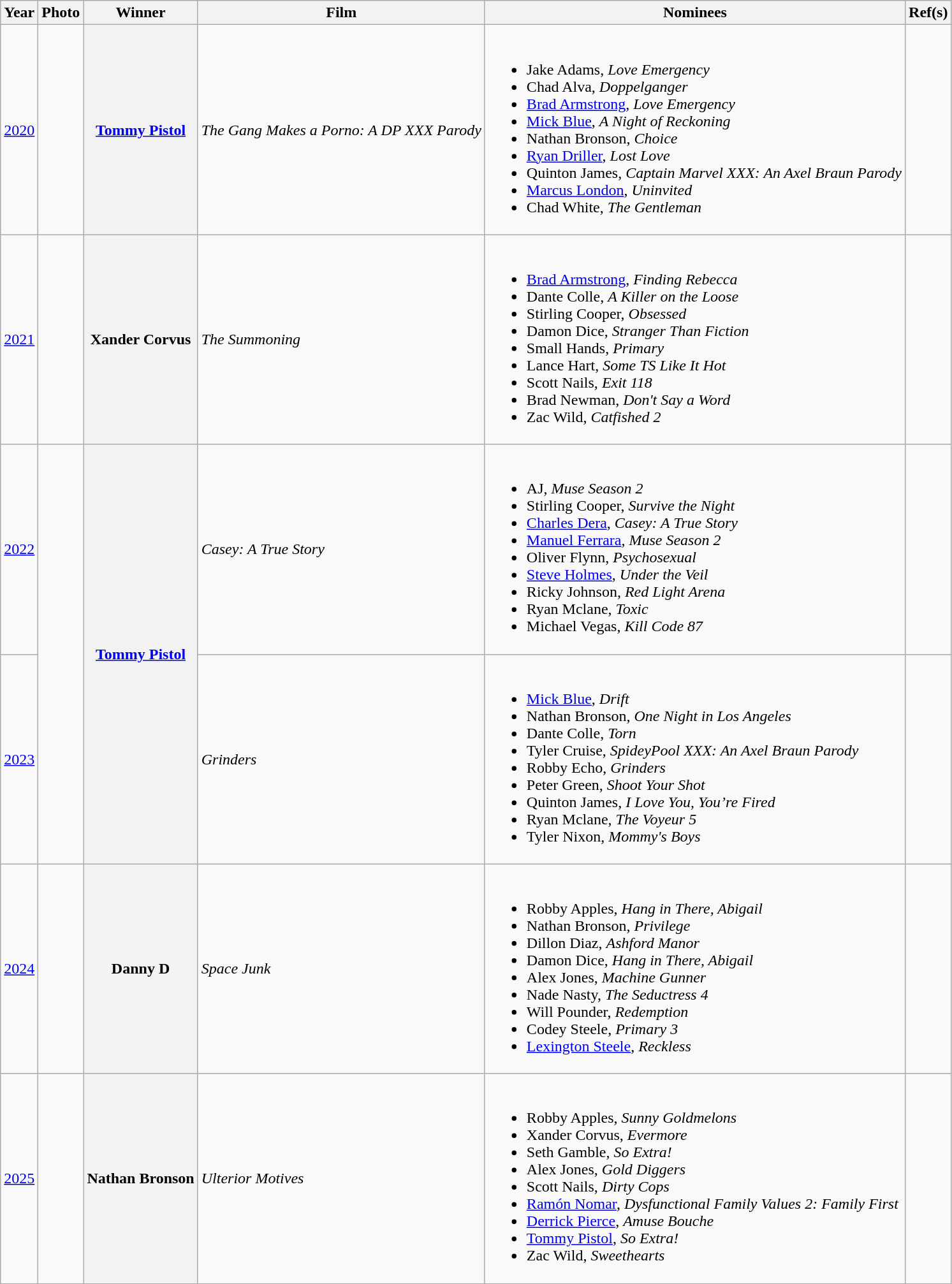<table class="wikitable sortable">
<tr>
<th>Year</th>
<th>Photo</th>
<th>Winner</th>
<th>Film</th>
<th>Nominees</th>
<th>Ref(s)</th>
</tr>
<tr>
<td><a href='#'>2020</a></td>
<td></td>
<th><a href='#'>Tommy Pistol</a></th>
<td><em>The Gang Makes a Porno: A DP XXX Parody</em></td>
<td valign="top"><br><ul><li>Jake Adams, <em>Love Emergency</em></li><li>Chad Alva, <em>Doppelganger</em></li><li><a href='#'>Brad Armstrong</a>, <em>Love Emergency</em></li><li><a href='#'>Mick Blue</a>, <em>A Night of Reckoning</em></li><li>Nathan Bronson, <em>Choice</em></li><li><a href='#'>Ryan Driller</a>, <em>Lost Love</em></li><li>Quinton James, <em>Captain Marvel XXX: An Axel Braun Parody</em></li><li><a href='#'>Marcus London</a>, <em>Uninvited</em></li><li>Chad White, <em>The Gentleman</em></li></ul></td>
<td></td>
</tr>
<tr>
<td><a href='#'>2021</a></td>
<td></td>
<th>Xander Corvus</th>
<td><em>The Summoning</em></td>
<td valign="top"><br><ul><li><a href='#'>Brad Armstrong</a>, <em>Finding Rebecca</em></li><li>Dante Colle, <em>A Killer on the Loose</em></li><li>Stirling Cooper, <em>Obsessed</em></li><li>Damon Dice, <em>Stranger Than Fiction</em></li><li>Small Hands, <em>Primary</em></li><li>Lance Hart, <em>Some TS Like It Hot</em></li><li>Scott Nails, <em>Exit 118</em></li><li>Brad Newman, <em>Don't Say a Word</em></li><li>Zac Wild, <em>Catfished 2</em></li></ul></td>
<td></td>
</tr>
<tr>
<td><a href='#'>2022</a></td>
<td rowspan="2"></td>
<th rowspan="2"><a href='#'>Tommy Pistol</a></th>
<td><em>Casey: A True Story</em></td>
<td valign="top"><br><ul><li>AJ, <em>Muse Season 2</em></li><li>Stirling Cooper, <em>Survive the Night</em></li><li><a href='#'>Charles Dera</a>, <em>Casey: A True Story</em></li><li><a href='#'>Manuel Ferrara</a>, <em>Muse Season 2</em></li><li>Oliver Flynn, <em>Psychosexual</em></li><li><a href='#'>Steve Holmes</a>, <em>Under the Veil</em></li><li>Ricky Johnson, <em>Red Light Arena</em></li><li>Ryan Mclane, <em>Toxic</em></li><li>Michael Vegas, <em>Kill Code 87</em></li></ul></td>
<td></td>
</tr>
<tr>
<td><a href='#'>2023</a></td>
<td><em>Grinders</em></td>
<td valign="top"><br><ul><li><a href='#'>Mick Blue</a>, <em>Drift</em></li><li>Nathan Bronson, <em>One Night in Los Angeles</em></li><li>Dante Colle, <em>Torn</em></li><li>Tyler Cruise, <em>SpideyPool XXX: An Axel Braun Parody</em></li><li>Robby Echo, <em>Grinders</em></li><li>Peter Green, <em>Shoot Your Shot</em></li><li>Quinton James, <em>I Love You, You’re Fired</em></li><li>Ryan Mclane, <em>The Voyeur 5</em></li><li>Tyler Nixon, <em>Mommy's Boys</em></li></ul></td>
<td></td>
</tr>
<tr>
<td><a href='#'>2024</a></td>
<td></td>
<th>Danny D</th>
<td><em>Space Junk</em></td>
<td valign="top"><br><ul><li>Robby Apples, <em>Hang in There, Abigail</em></li><li>Nathan Bronson, <em>Privilege</em></li><li>Dillon Diaz, <em>Ashford Manor</em></li><li>Damon Dice, <em>Hang in There, Abigail</em></li><li>Alex Jones, <em>Machine Gunner</em></li><li>Nade Nasty, <em>The Seductress 4</em></li><li>Will Pounder, <em>Redemption</em></li><li>Codey Steele, <em>Primary 3</em></li><li><a href='#'>Lexington Steele</a>, <em>Reckless</em></li></ul></td>
<td></td>
</tr>
<tr>
<td><a href='#'>2025</a></td>
<td></td>
<th>Nathan Bronson</th>
<td><em>Ulterior Motives</em></td>
<td valign="top"><br><ul><li>Robby Apples, <em>Sunny Goldmelons</em></li><li>Xander Corvus, <em>Evermore</em></li><li>Seth Gamble, <em>So Extra!</em></li><li>Alex Jones, <em>Gold Diggers</em></li><li>Scott Nails, <em>Dirty Cops</em></li><li><a href='#'>Ramón Nomar</a>, <em>Dysfunctional Family Values 2: Family First</em></li><li><a href='#'>Derrick Pierce</a>, <em>Amuse Bouche</em></li><li><a href='#'>Tommy Pistol</a>, <em>So Extra!</em></li><li>Zac Wild, <em>Sweethearts</em></li></ul></td>
<td></td>
</tr>
</table>
